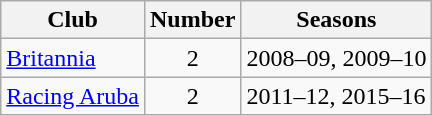<table class="wikitable sortable">
<tr>
<th>Club</th>
<th>Number</th>
<th>Seasons</th>
</tr>
<tr>
<td><a href='#'>Britannia</a></td>
<td style="text-align:center">2</td>
<td>2008–09, 2009–10</td>
</tr>
<tr>
<td><a href='#'>Racing Aruba</a></td>
<td style="text-align:center">2</td>
<td>2011–12, 2015–16</td>
</tr>
</table>
